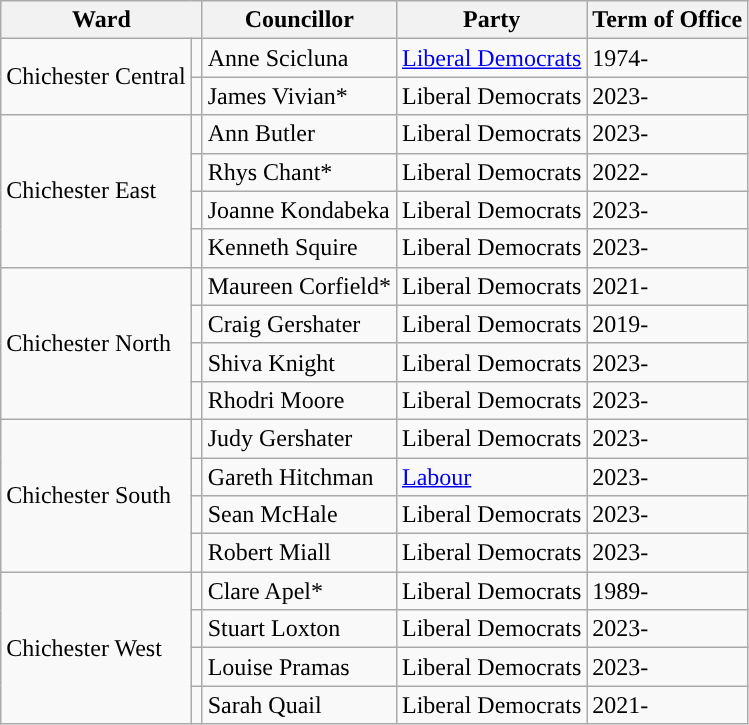<table class="wikitable">
<tr>
<th colspan="2">Ward</th>
<th>Councillor</th>
<th>Party</th>
<th>Term of Office</th>
</tr>
<tr>
<td rowspan="2">Chichester Central</td>
<td style="background-color: "></td>
<td>Anne Scicluna</td>
<td><a href='#'>Liberal Democrats</a></td>
<td>1974-</td>
</tr>
<tr>
<td style="background-color: "></td>
<td>James Vivian*</td>
<td>Liberal Democrats</td>
<td>2023-</td>
</tr>
<tr>
<td rowspan="4">Chichester East</td>
<td style="background-color: "></td>
<td>Ann Butler</td>
<td>Liberal Democrats</td>
<td>2023-</td>
</tr>
<tr>
<td style="background-color: "></td>
<td>Rhys Chant*</td>
<td>Liberal Democrats</td>
<td>2022-</td>
</tr>
<tr>
<td style="background-color: "></td>
<td>Joanne Kondabeka</td>
<td>Liberal Democrats</td>
<td>2023-</td>
</tr>
<tr>
<td style="background-color: "></td>
<td>Kenneth Squire</td>
<td>Liberal Democrats</td>
<td>2023-</td>
</tr>
<tr>
<td rowspan="4">Chichester North</td>
<td style="background-color: "></td>
<td>Maureen Corfield*</td>
<td>Liberal Democrats</td>
<td>2021-</td>
</tr>
<tr>
<td style="background-color: "></td>
<td>Craig Gershater</td>
<td>Liberal Democrats</td>
<td>2019-</td>
</tr>
<tr>
<td style="background-color: "></td>
<td>Shiva Knight</td>
<td>Liberal Democrats</td>
<td>2023-</td>
</tr>
<tr>
<td style="background-color: "></td>
<td>Rhodri Moore</td>
<td>Liberal Democrats</td>
<td>2023-</td>
</tr>
<tr>
<td rowspan="4">Chichester South</td>
<td style="background-color: "></td>
<td>Judy Gershater</td>
<td>Liberal Democrats</td>
<td>2023-</td>
</tr>
<tr>
<td style="background-color: "></td>
<td>Gareth Hitchman</td>
<td><a href='#'>Labour</a></td>
<td>2023-</td>
</tr>
<tr>
<td style="background-color: "></td>
<td>Sean McHale</td>
<td>Liberal Democrats</td>
<td>2023-</td>
</tr>
<tr>
<td style="background-color: "></td>
<td>Robert Miall</td>
<td>Liberal Democrats</td>
<td>2023-</td>
</tr>
<tr>
<td rowspan="4">Chichester West</td>
<td style="background-color: "></td>
<td>Clare Apel*</td>
<td>Liberal Democrats</td>
<td>1989-</td>
</tr>
<tr>
<td style="background-color: "></td>
<td>Stuart Loxton</td>
<td>Liberal Democrats</td>
<td>2023-</td>
</tr>
<tr>
<td style="background-color: "></td>
<td>Louise Pramas</td>
<td>Liberal Democrats</td>
<td>2023-</td>
</tr>
<tr>
<td style="background-color: "></td>
<td>Sarah Quail</td>
<td>Liberal Democrats</td>
<td>2021-</td>
</tr>
</table>
